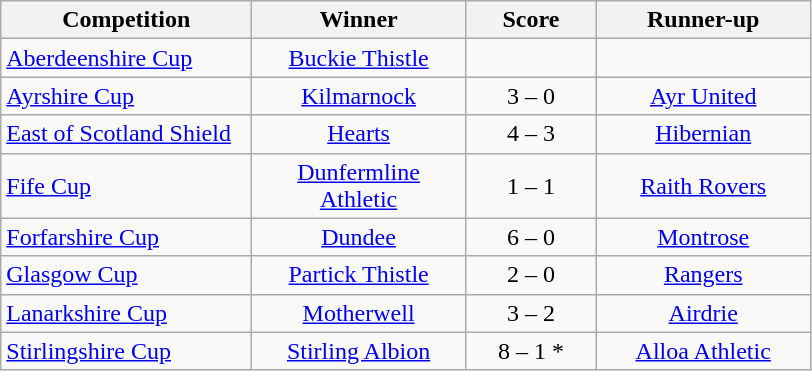<table class="wikitable" style="text-align: center;">
<tr>
<th width=160>Competition</th>
<th width=135>Winner</th>
<th width=80>Score</th>
<th width=135>Runner-up</th>
</tr>
<tr>
<td align=left><a href='#'>Aberdeenshire Cup</a></td>
<td><a href='#'>Buckie Thistle</a></td>
<td></td>
<td></td>
</tr>
<tr>
<td align=left><a href='#'>Ayrshire Cup</a></td>
<td><a href='#'>Kilmarnock</a></td>
<td>3 – 0</td>
<td><a href='#'>Ayr United</a></td>
</tr>
<tr>
<td align=left><a href='#'>East of Scotland Shield</a></td>
<td><a href='#'>Hearts</a></td>
<td>4 – 3</td>
<td><a href='#'>Hibernian</a></td>
</tr>
<tr>
<td align=left><a href='#'>Fife Cup</a></td>
<td><a href='#'>Dunfermline Athletic</a></td>
<td>1 – 1 </td>
<td><a href='#'>Raith Rovers</a></td>
</tr>
<tr>
<td align=left><a href='#'>Forfarshire Cup</a></td>
<td><a href='#'>Dundee</a></td>
<td>6 – 0</td>
<td><a href='#'>Montrose</a></td>
</tr>
<tr>
<td align=left><a href='#'>Glasgow Cup</a></td>
<td><a href='#'>Partick Thistle</a></td>
<td>2 – 0</td>
<td><a href='#'>Rangers</a></td>
</tr>
<tr>
<td align=left><a href='#'>Lanarkshire Cup</a></td>
<td><a href='#'>Motherwell</a></td>
<td>3 – 2</td>
<td><a href='#'>Airdrie</a></td>
</tr>
<tr>
<td align=left><a href='#'>Stirlingshire Cup</a></td>
<td><a href='#'>Stirling Albion</a></td>
<td>8 – 1 *</td>
<td><a href='#'>Alloa Athletic</a></td>
</tr>
</table>
